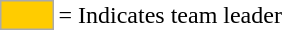<table>
<tr>
<td style="background-color:#FFCC00; border:1px solid #aaaaaa; width:2em;"></td>
<td>= Indicates team leader</td>
</tr>
</table>
